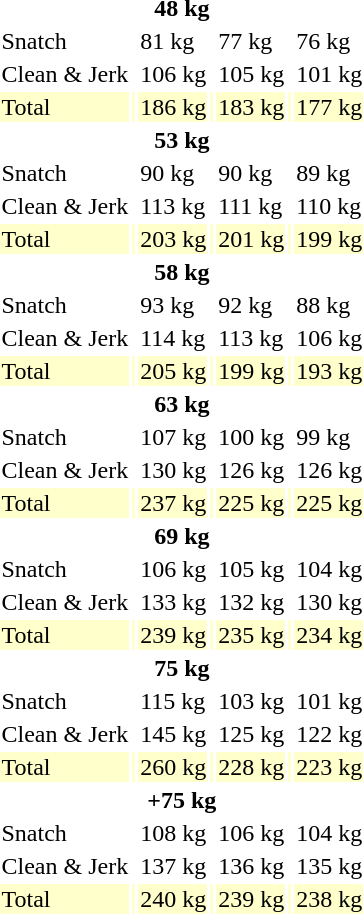<table>
<tr>
<th colspan=7>48 kg</th>
</tr>
<tr>
<td>Snatch</td>
<td></td>
<td>81 kg</td>
<td></td>
<td>77 kg</td>
<td></td>
<td>76 kg</td>
</tr>
<tr>
<td>Clean & Jerk</td>
<td></td>
<td>106 kg</td>
<td></td>
<td>105 kg</td>
<td></td>
<td>101 kg</td>
</tr>
<tr bgcolor=ffffcc>
<td>Total</td>
<td></td>
<td>186 kg</td>
<td></td>
<td>183 kg</td>
<td></td>
<td>177 kg</td>
</tr>
<tr>
<th colspan=7>53 kg</th>
</tr>
<tr>
<td>Snatch</td>
<td></td>
<td>90 kg</td>
<td></td>
<td>90 kg</td>
<td></td>
<td>89 kg</td>
</tr>
<tr>
<td>Clean & Jerk</td>
<td></td>
<td>113 kg</td>
<td></td>
<td>111 kg</td>
<td></td>
<td>110 kg</td>
</tr>
<tr bgcolor=ffffcc>
<td>Total</td>
<td></td>
<td>203 kg</td>
<td></td>
<td>201 kg</td>
<td></td>
<td>199 kg</td>
</tr>
<tr>
<th colspan=7>58 kg</th>
</tr>
<tr>
<td>Snatch</td>
<td></td>
<td>93 kg</td>
<td></td>
<td>92 kg</td>
<td></td>
<td>88 kg</td>
</tr>
<tr>
<td>Clean & Jerk</td>
<td></td>
<td>114 kg</td>
<td></td>
<td>113 kg</td>
<td></td>
<td>106 kg</td>
</tr>
<tr bgcolor=ffffcc>
<td>Total</td>
<td></td>
<td>205 kg</td>
<td></td>
<td>199 kg</td>
<td></td>
<td>193 kg</td>
</tr>
<tr>
<th colspan=7>63 kg</th>
</tr>
<tr>
<td>Snatch</td>
<td></td>
<td>107 kg</td>
<td></td>
<td>100 kg</td>
<td></td>
<td>99 kg</td>
</tr>
<tr>
<td>Clean & Jerk</td>
<td></td>
<td>130 kg</td>
<td></td>
<td>126 kg</td>
<td></td>
<td>126 kg</td>
</tr>
<tr bgcolor=ffffcc>
<td>Total</td>
<td></td>
<td>237 kg</td>
<td></td>
<td>225 kg</td>
<td></td>
<td>225 kg</td>
</tr>
<tr>
<th colspan=7>69 kg</th>
</tr>
<tr>
<td>Snatch</td>
<td></td>
<td>106 kg</td>
<td></td>
<td>105 kg</td>
<td></td>
<td>104 kg</td>
</tr>
<tr>
<td>Clean & Jerk</td>
<td></td>
<td>133 kg</td>
<td></td>
<td>132 kg</td>
<td></td>
<td>130 kg</td>
</tr>
<tr bgcolor=ffffcc>
<td>Total</td>
<td></td>
<td>239 kg</td>
<td></td>
<td>235 kg</td>
<td></td>
<td>234 kg</td>
</tr>
<tr>
<th colspan=7>75 kg</th>
</tr>
<tr>
<td>Snatch</td>
<td></td>
<td>115 kg</td>
<td></td>
<td>103 kg</td>
<td></td>
<td>101 kg</td>
</tr>
<tr>
<td>Clean & Jerk</td>
<td></td>
<td>145 kg</td>
<td></td>
<td>125 kg</td>
<td></td>
<td>122 kg</td>
</tr>
<tr bgcolor=ffffcc>
<td>Total</td>
<td></td>
<td>260 kg</td>
<td></td>
<td>228 kg</td>
<td></td>
<td>223 kg</td>
</tr>
<tr>
<th colspan=7>+75 kg</th>
</tr>
<tr>
<td>Snatch</td>
<td></td>
<td>108 kg</td>
<td></td>
<td>106 kg</td>
<td></td>
<td>104 kg</td>
</tr>
<tr>
<td>Clean & Jerk</td>
<td></td>
<td>137 kg</td>
<td></td>
<td>136 kg</td>
<td></td>
<td>135 kg</td>
</tr>
<tr bgcolor=ffffcc>
<td>Total</td>
<td></td>
<td>240 kg</td>
<td></td>
<td>239 kg</td>
<td></td>
<td>238 kg</td>
</tr>
</table>
